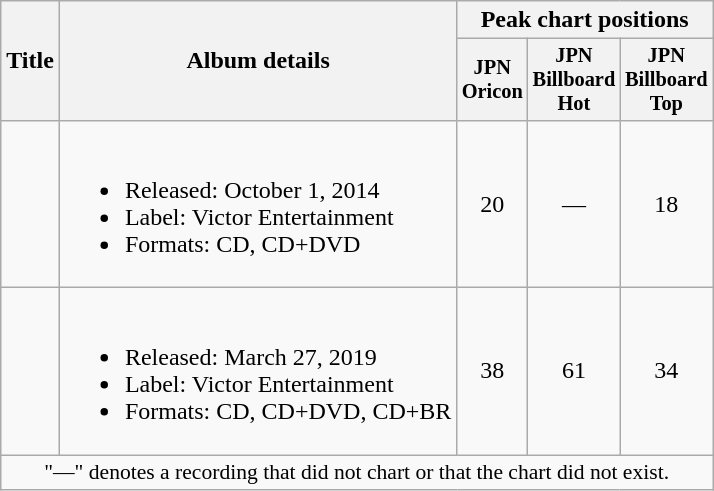<table class="wikitable">
<tr>
<th rowspan="2">Title</th>
<th rowspan="2">Album details</th>
<th colspan="3">Peak chart positions</th>
</tr>
<tr>
<th style="width:3em;font-size:85%;">JPN<wbr>Oricon<wbr></th>
<th style="width:3em;font-size:85%;">JPN<wbr>Billboard<wbr>Hot<wbr></th>
<th style="width:3em;font-size:85%;">JPN<wbr>Billboard<wbr>Top<wbr></th>
</tr>
<tr>
<td></td>
<td><br><ul><li>Released: October 1, 2014</li><li>Label: Victor Entertainment</li><li>Formats: CD, CD+DVD</li></ul></td>
<td align="center">20</td>
<td align="center">—</td>
<td align="center">18</td>
</tr>
<tr>
<td></td>
<td><br><ul><li>Released: March 27, 2019</li><li>Label: Victor Entertainment</li><li>Formats: CD, CD+DVD, CD+BR</li></ul></td>
<td align="center">38</td>
<td align="center">61</td>
<td align="center">34</td>
</tr>
<tr>
<td align="center" colspan="5" style="font-size:90%">"—" denotes a recording that did not chart or that the chart did not exist.</td>
</tr>
</table>
